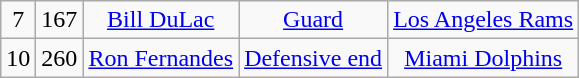<table class="wikitable" style="text-align:center">
<tr>
<td>7</td>
<td>167</td>
<td><a href='#'>Bill DuLac</a></td>
<td><a href='#'>Guard</a></td>
<td><a href='#'>Los Angeles Rams</a></td>
</tr>
<tr>
<td>10</td>
<td>260</td>
<td><a href='#'>Ron Fernandes</a></td>
<td><a href='#'>Defensive end</a></td>
<td><a href='#'>Miami Dolphins</a></td>
</tr>
</table>
